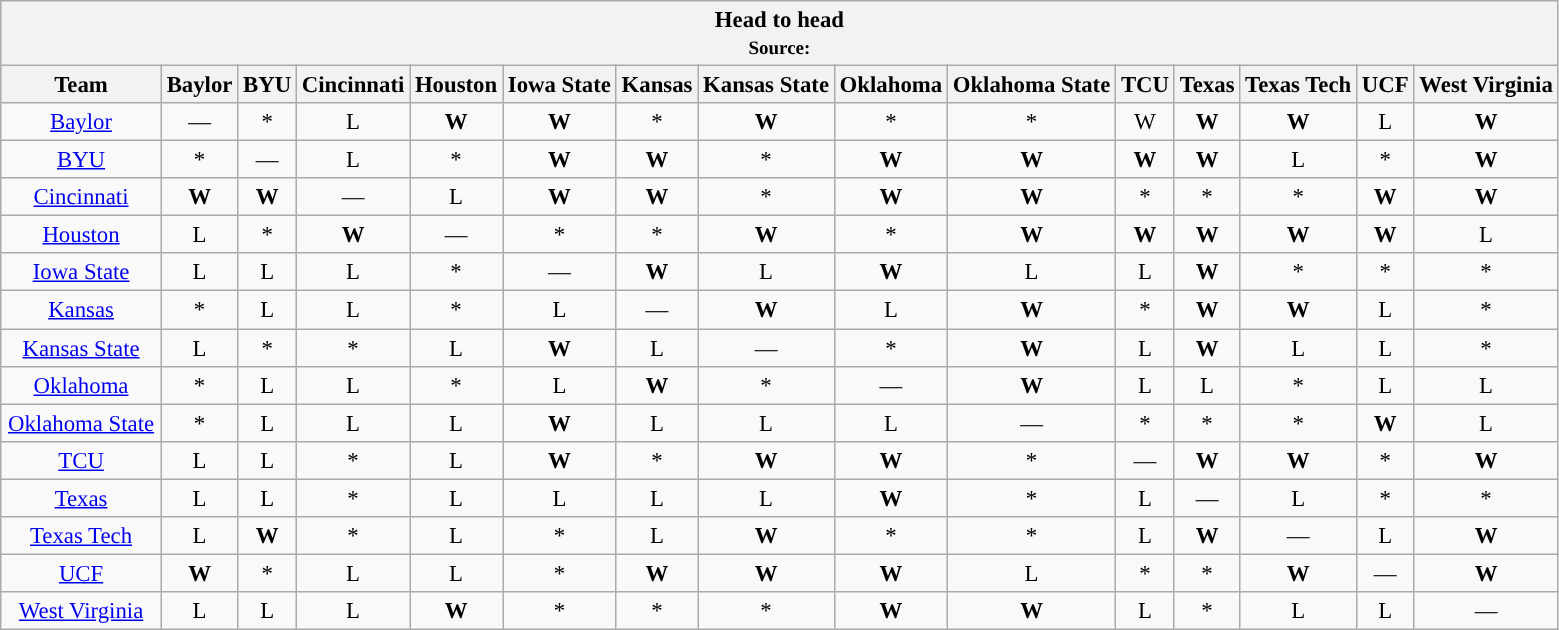<table class="wikitable" style="font-size:95%; text-align:center;">
<tr>
<th colspan=16>Head to head<br><small>Source: </small></th>
</tr>
<tr>
<th style="width:100px;">Team</th>
<th>Baylor</th>
<th>BYU</th>
<th>Cincinnati</th>
<th>Houston</th>
<th>Iowa State</th>
<th>Kansas</th>
<th>Kansas State</th>
<th>Oklahoma</th>
<th>Oklahoma State</th>
<th>TCU</th>
<th>Texas</th>
<th>Texas Tech</th>
<th>UCF</th>
<th>West Virginia</th>
</tr>
<tr>
<td><a href='#'>Baylor</a></td>
<td>—</td>
<td>*</td>
<td>L</td>
<td><strong>W</strong></td>
<td><strong>W</strong></td>
<td>*</td>
<td><strong>W</strong></td>
<td>*</td>
<td>*</td>
<td>W</td>
<td><strong>W</strong></td>
<td><strong>W</strong></td>
<td>L</td>
<td><strong>W</strong></td>
</tr>
<tr>
<td><a href='#'>BYU</a></td>
<td>*</td>
<td>—</td>
<td>L</td>
<td>*</td>
<td><strong>W</strong></td>
<td><strong>W</strong></td>
<td>*</td>
<td><strong>W</strong></td>
<td><strong>W</strong></td>
<td><strong>W</strong></td>
<td><strong>W</strong></td>
<td>L</td>
<td>*</td>
<td><strong>W</strong></td>
</tr>
<tr>
<td><a href='#'>Cincinnati</a></td>
<td><strong>W</strong></td>
<td><strong>W</strong></td>
<td>—</td>
<td>L</td>
<td><strong>W</strong></td>
<td><strong>W</strong></td>
<td>*</td>
<td><strong>W</strong></td>
<td><strong>W</strong></td>
<td>*</td>
<td>*</td>
<td>*</td>
<td><strong>W</strong></td>
<td><strong>W</strong></td>
</tr>
<tr>
<td><a href='#'>Houston</a></td>
<td>L</td>
<td>*</td>
<td><strong>W</strong></td>
<td>—</td>
<td>*</td>
<td>*</td>
<td><strong>W</strong></td>
<td>*</td>
<td><strong>W</strong></td>
<td><strong>W</strong></td>
<td><strong>W</strong></td>
<td><strong>W</strong></td>
<td><strong>W</strong></td>
<td>L</td>
</tr>
<tr>
<td><a href='#'>Iowa State</a></td>
<td>L</td>
<td>L</td>
<td>L</td>
<td>*</td>
<td>—</td>
<td><strong>W</strong></td>
<td>L</td>
<td><strong>W</strong></td>
<td>L</td>
<td>L</td>
<td><strong>W</strong></td>
<td>*</td>
<td>*</td>
<td>*</td>
</tr>
<tr>
<td><a href='#'>Kansas</a></td>
<td>*</td>
<td>L</td>
<td>L</td>
<td>*</td>
<td>L</td>
<td>—</td>
<td><strong>W</strong></td>
<td>L</td>
<td><strong>W</strong></td>
<td>*</td>
<td><strong>W</strong></td>
<td><strong>W</strong></td>
<td>L</td>
<td>*</td>
</tr>
<tr>
<td><a href='#'>Kansas State</a></td>
<td>L</td>
<td>*</td>
<td>*</td>
<td>L</td>
<td><strong>W</strong></td>
<td>L</td>
<td>—</td>
<td>*</td>
<td><strong>W</strong></td>
<td>L</td>
<td><strong>W</strong></td>
<td>L</td>
<td>L</td>
<td>*</td>
</tr>
<tr>
<td><a href='#'>Oklahoma</a></td>
<td>*</td>
<td>L</td>
<td>L</td>
<td>*</td>
<td>L</td>
<td><strong>W</strong></td>
<td>*</td>
<td>—</td>
<td><strong>W</strong></td>
<td>L</td>
<td>L</td>
<td>*</td>
<td>L</td>
<td>L</td>
</tr>
<tr>
<td><a href='#'>Oklahoma State</a></td>
<td>*</td>
<td>L</td>
<td>L</td>
<td>L</td>
<td><strong>W</strong></td>
<td>L</td>
<td>L</td>
<td>L</td>
<td>—</td>
<td>*</td>
<td>*</td>
<td>*</td>
<td><strong>W</strong></td>
<td>L</td>
</tr>
<tr>
<td><a href='#'>TCU</a></td>
<td>L</td>
<td>L</td>
<td>*</td>
<td>L</td>
<td><strong>W</strong></td>
<td>*</td>
<td><strong>W</strong></td>
<td><strong>W</strong></td>
<td>*</td>
<td>—</td>
<td><strong>W</strong></td>
<td><strong>W</strong></td>
<td>*</td>
<td><strong>W</strong></td>
</tr>
<tr>
<td><a href='#'>Texas</a></td>
<td>L</td>
<td>L</td>
<td>*</td>
<td>L</td>
<td>L</td>
<td>L</td>
<td>L</td>
<td><strong>W</strong></td>
<td>*</td>
<td>L</td>
<td>—</td>
<td>L</td>
<td>*</td>
<td>*</td>
</tr>
<tr>
<td><a href='#'>Texas Tech</a></td>
<td>L</td>
<td><strong>W</strong></td>
<td>*</td>
<td>L</td>
<td>*</td>
<td>L</td>
<td><strong>W</strong></td>
<td>*</td>
<td>*</td>
<td>L</td>
<td><strong>W</strong></td>
<td>—</td>
<td>L</td>
<td><strong>W</strong></td>
</tr>
<tr>
<td><a href='#'>UCF</a></td>
<td><strong>W</strong></td>
<td>*</td>
<td>L</td>
<td>L</td>
<td>*</td>
<td><strong>W</strong></td>
<td><strong>W</strong></td>
<td><strong>W</strong></td>
<td>L</td>
<td>*</td>
<td>*</td>
<td><strong>W</strong></td>
<td>—</td>
<td><strong>W</strong></td>
</tr>
<tr>
<td><a href='#'>West Virginia</a></td>
<td>L</td>
<td>L</td>
<td>L</td>
<td><strong>W</strong></td>
<td>*</td>
<td>*</td>
<td>*</td>
<td><strong>W</strong></td>
<td><strong>W</strong></td>
<td>L</td>
<td>*</td>
<td>L</td>
<td>L</td>
<td>—</td>
</tr>
</table>
